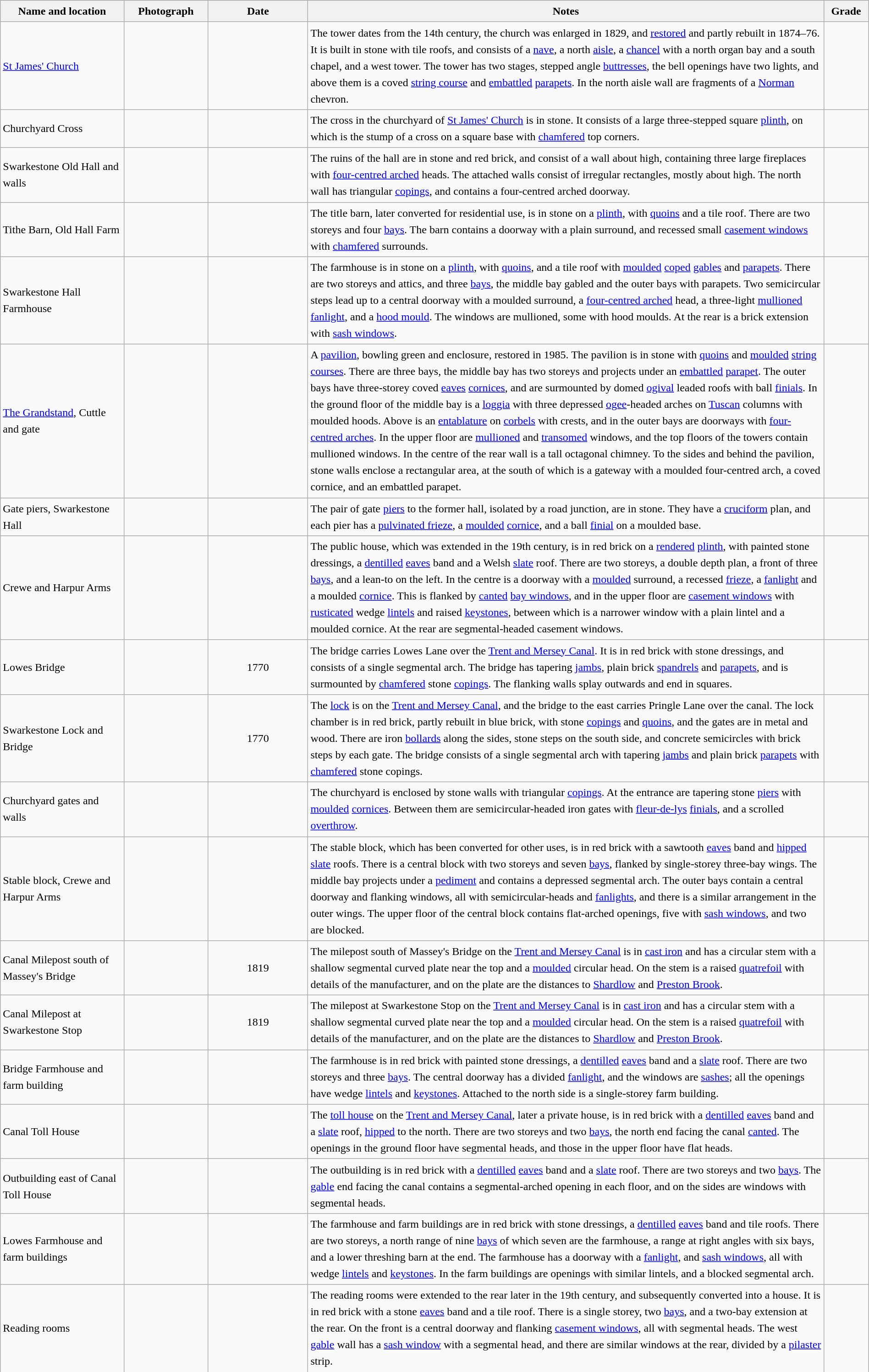<table class="wikitable sortable plainrowheaders" style="width:100%; border:0; text-align:left; line-height:150%;">
<tr>
<th scope="col"  style="width:150px">Name and location</th>
<th scope="col"  style="width:100px" class="unsortable">Photograph</th>
<th scope="col"  style="width:120px">Date</th>
<th scope="col"  style="width:650px" class="unsortable">Notes</th>
<th scope="col"  style="width:50px">Grade</th>
</tr>
<tr>
<td><a href='#'>St James' Church</a><br><small></small></td>
<td></td>
<td align="center"></td>
<td>The tower dates from the 14th century, the church was enlarged in 1829, and <a href='#'>restored</a> and partly rebuilt in 1874–76.  It is built in stone with tile roofs, and consists of a <a href='#'>nave</a>, a north <a href='#'>aisle</a>, a <a href='#'>chancel</a> with a north organ bay and a south chapel, and a west tower.  The tower has two stages, stepped angle <a href='#'>buttresses</a>, the bell openings have two lights, and above them is a coved <a href='#'>string course</a> and <a href='#'>embattled</a> <a href='#'>parapets</a>.  In the north aisle wall are fragments of a <a href='#'>Norman</a> chevron.</td>
<td align="center" ></td>
</tr>
<tr>
<td>Churchyard Cross<br><small></small></td>
<td></td>
<td align="center"></td>
<td>The cross in the churchyard of <a href='#'>St James' Church</a> is in stone.  It consists of a large three-stepped square <a href='#'>plinth</a>, on which is the stump of a cross on a square base with <a href='#'>chamfered</a> top corners.</td>
<td align="center" ></td>
</tr>
<tr>
<td>Swarkestone Old Hall and walls<br><small></small></td>
<td></td>
<td align="center"></td>
<td>The ruins of the hall are in stone and red brick, and consist of a wall about  high, containing three large fireplaces with <a href='#'>four-centred arched</a> heads.  The attached walls consist of irregular rectangles, mostly about  high.  The north wall has triangular <a href='#'>copings</a>, and contains a four-centred arched doorway.</td>
<td align="center" ></td>
</tr>
<tr>
<td>Tithe Barn, Old Hall Farm<br><small></small></td>
<td></td>
<td align="center"></td>
<td>The title barn, later converted for residential use, is in stone on a <a href='#'>plinth</a>, with <a href='#'>quoins</a> and a tile roof.  There are two storeys and four <a href='#'>bays</a>.  The barn contains a doorway with a plain surround, and recessed small <a href='#'>casement windows</a> with <a href='#'>chamfered</a> surrounds.</td>
<td align="center" ></td>
</tr>
<tr>
<td>Swarkestone Hall Farmhouse<br><small></small></td>
<td></td>
<td align="center"></td>
<td>The farmhouse is in stone on a <a href='#'>plinth</a>, with <a href='#'>quoins</a>, and a tile roof with <a href='#'>moulded</a> <a href='#'>coped</a> <a href='#'>gables</a> and <a href='#'>parapets</a>.  There are two storeys and attics, and three <a href='#'>bays</a>, the middle bay gabled and the outer bays with parapets.  Two semicircular steps lead up to a central doorway with a moulded surround, a <a href='#'>four-centred arched</a> head, a three-light <a href='#'>mullioned</a> <a href='#'>fanlight</a>, and a <a href='#'>hood mould</a>.  The windows are mullioned, some with hood moulds.  At the rear is a brick extension with <a href='#'>sash windows</a>.</td>
<td align="center" ></td>
</tr>
<tr>
<td><a href='#'>The Grandstand</a>, Cuttle and gate<br><small></small></td>
<td></td>
<td align="center"></td>
<td>A <a href='#'>pavilion</a>, bowling green and enclosure, restored in 1985.  The pavilion is in stone with <a href='#'>quoins</a> and <a href='#'>moulded</a> <a href='#'>string courses</a>.  There are three bays, the middle bay has two storeys and projects under an <a href='#'>embattled</a> <a href='#'>parapet</a>.  The outer bays have three-storey coved <a href='#'>eaves</a> <a href='#'>cornices</a>, and are surmounted by domed <a href='#'>ogival</a> leaded roofs with ball <a href='#'>finials</a>.  In the ground floor of the middle bay is a <a href='#'>loggia</a> with three depressed <a href='#'>ogee</a>-headed arches on <a href='#'>Tuscan</a> columns with moulded hoods.  Above is an <a href='#'>entablature</a> on <a href='#'>corbels</a> with crests, and in the outer bays are doorways with <a href='#'>four-centred arches</a>.  In the upper floor are <a href='#'>mullioned</a> and <a href='#'>transomed</a> windows, and the top floors of the towers contain mullioned windows.  In the centre of the rear wall is a tall octagonal chimney.  To the sides and behind the pavilion, stone walls enclose a rectangular area, at the south of which is a gateway with a moulded four-centred arch, a coved cornice, and an embattled parapet.</td>
<td align="center" ></td>
</tr>
<tr>
<td>Gate piers, Swarkestone Hall<br><small></small></td>
<td></td>
<td align="center"></td>
<td>The pair of gate <a href='#'>piers</a> to the former hall, isolated by a road junction, are in stone.  They have a <a href='#'>cruciform</a> plan, and each pier has a <a href='#'>pulvinated frieze</a>, a <a href='#'>moulded</a> <a href='#'>cornice</a>, and a ball <a href='#'>finial</a> on a moulded base.</td>
<td align="center" ></td>
</tr>
<tr>
<td>Crewe and Harpur Arms<br><small></small></td>
<td></td>
<td align="center"></td>
<td>The public house, which was extended in the 19th century, is in red brick on a <a href='#'>rendered</a> <a href='#'>plinth</a>, with painted stone dressings, a <a href='#'>dentilled</a> <a href='#'>eaves</a> band and a Welsh <a href='#'>slate</a> roof.  There are two storeys, a double depth plan, a front of three <a href='#'>bays</a>, and a lean-to on the left.  In the centre is a doorway with a <a href='#'>moulded</a> surround, a recessed <a href='#'>frieze</a>, a <a href='#'>fanlight</a> and a moulded <a href='#'>cornice</a>.  This is flanked by <a href='#'>canted</a> <a href='#'>bay windows</a>, and in the upper floor are <a href='#'>casement windows</a> with <a href='#'>rusticated</a> wedge <a href='#'>lintels</a> and raised <a href='#'>keystones</a>, between which is a narrower window with a plain lintel and a moulded cornice.  At the rear are segmental-headed casement windows.</td>
<td align="center" ></td>
</tr>
<tr>
<td>Lowes Bridge<br><small></small></td>
<td></td>
<td align="center">1770</td>
<td>The bridge carries Lowes Lane over the <a href='#'>Trent and Mersey Canal</a>.  It is in red brick with stone dressings, and consists of a single segmental arch.  The bridge has tapering <a href='#'>jambs</a>, plain brick <a href='#'>spandrels</a> and <a href='#'>parapets</a>, and is surmounted by <a href='#'>chamfered</a> stone <a href='#'>copings</a>.  The flanking walls splay outwards and end in squares.</td>
<td align="center" ></td>
</tr>
<tr>
<td>Swarkestone Lock and Bridge<br><small></small></td>
<td></td>
<td align="center">1770</td>
<td>The <a href='#'>lock</a> is on the <a href='#'>Trent and Mersey Canal</a>, and the bridge to the east carries Pringle Lane over the canal.  The lock chamber is in red brick, partly rebuilt in blue brick, with stone <a href='#'>copings</a> and <a href='#'>quoins</a>, and the gates are in metal and wood.  There are iron <a href='#'>bollards</a> along the sides, stone steps on the south side, and concrete semicircles with brick steps by each gate.  The bridge consists of a single segmental arch with tapering <a href='#'>jambs</a> and plain brick <a href='#'>parapets</a> with <a href='#'>chamfered</a> stone copings.</td>
<td align="center" ></td>
</tr>
<tr>
<td>Churchyard gates and walls<br><small></small></td>
<td></td>
<td align="center"></td>
<td>The churchyard is enclosed by stone walls with triangular <a href='#'>copings</a>.  At the entrance are tapering stone <a href='#'>piers</a> with <a href='#'>moulded</a> <a href='#'>cornices</a>.  Between them are semicircular-headed iron gates with <a href='#'>fleur-de-lys</a> <a href='#'>finials</a>, and a scrolled <a href='#'>overthrow</a>.</td>
<td align="center" ></td>
</tr>
<tr>
<td>Stable block, Crewe and Harpur Arms<br><small></small></td>
<td></td>
<td align="center"></td>
<td>The stable block, which has been converted for other uses, is in red brick with a sawtooth <a href='#'>eaves</a> band and <a href='#'>hipped</a> <a href='#'>slate</a> roofs.  There is a central block with two storeys and seven <a href='#'>bays</a>, flanked by single-storey three-bay wings. The middle bay projects under a <a href='#'>pediment</a> and contains a depressed segmental arch.  The outer bays  contain a central doorway and flanking windows, all with semicircular-heads and <a href='#'>fanlights</a>, and there is a similar arrangement in the outer wings.  The upper floor of the central block contains flat-arched openings, five with <a href='#'>sash windows</a>, and two are blocked.</td>
<td align="center" ></td>
</tr>
<tr>
<td>Canal Milepost south of Massey's Bridge<br><small></small></td>
<td></td>
<td align="center">1819</td>
<td>The milepost south of Massey's Bridge on the <a href='#'>Trent and Mersey Canal</a> is in <a href='#'>cast iron</a> and has a circular stem with a shallow segmental curved plate near the top and a <a href='#'>moulded</a> circular head.  On the stem is a raised <a href='#'>quatrefoil</a> with details of the manufacturer, and on the plate are the distances to <a href='#'>Shardlow</a> and <a href='#'>Preston Brook</a>.</td>
<td align="center" ></td>
</tr>
<tr>
<td>Canal Milepost at Swarkestone Stop<br><small></small></td>
<td></td>
<td align="center">1819</td>
<td>The milepost at Swarkestone Stop on the <a href='#'>Trent and Mersey Canal</a> is in <a href='#'>cast iron</a> and has a circular stem with a shallow segmental curved plate near the top and a <a href='#'>moulded</a> circular head.  On the stem is a raised <a href='#'>quatrefoil</a> with details of the manufacturer, and on the plate are the distances to <a href='#'>Shardlow</a> and <a href='#'>Preston Brook</a>.</td>
<td align="center" ></td>
</tr>
<tr>
<td>Bridge Farmhouse and farm building<br><small></small></td>
<td></td>
<td align="center"></td>
<td>The farmhouse is in red brick with painted stone dressings, a <a href='#'>dentilled</a> <a href='#'>eaves</a> band and a <a href='#'>slate</a> roof.  There are two storeys and three <a href='#'>bays</a>.  The central doorway has a divided <a href='#'>fanlight</a>, and the windows are <a href='#'>sashes</a>; all the openings have wedge <a href='#'>lintels</a> and <a href='#'>keystones</a>.  Attached to the north side is a single-storey farm building.</td>
<td align="center" ></td>
</tr>
<tr>
<td>Canal Toll House<br><small></small></td>
<td></td>
<td align="center"></td>
<td>The <a href='#'>toll house</a> on the <a href='#'>Trent and Mersey Canal</a>, later a private house, is in red brick with a <a href='#'>dentilled</a> <a href='#'>eaves</a> band and a <a href='#'>slate</a> roof, <a href='#'>hipped</a> to the north.  There are two storeys and two <a href='#'>bays</a>, the north end facing the canal <a href='#'>canted</a>.  The openings in the ground floor have segmental heads, and those in the upper floor have flat heads.</td>
<td align="center" ></td>
</tr>
<tr>
<td>Outbuilding east of Canal Toll House<br><small></small></td>
<td></td>
<td align="center"></td>
<td>The outbuilding is in red brick with a <a href='#'>dentilled</a> <a href='#'>eaves</a> band and a <a href='#'>slate</a> roof.  There are two storeys and two <a href='#'>bays</a>.  The <a href='#'>gable</a> end facing the canal contains a segmental-arched opening in each floor, and on the sides are windows with segmental heads.</td>
<td align="center" ></td>
</tr>
<tr>
<td>Lowes Farmhouse and farm buildings<br><small></small></td>
<td></td>
<td align="center"></td>
<td>The farmhouse and farm buildings are in red brick with stone dressings, a <a href='#'>dentilled</a> <a href='#'>eaves</a> band and tile roofs.  There are two storeys, a north range of nine <a href='#'>bays</a> of which seven are the farmhouse, a range at right angles with six bays, and a lower threshing barn at the end.  The farmhouse has a doorway with a <a href='#'>fanlight</a>, and <a href='#'>sash windows</a>, all with wedge <a href='#'>lintels</a> and <a href='#'>keystones</a>.  In the farm buildings are openings with similar lintels, and a blocked segmental arch.</td>
<td align="center" ></td>
</tr>
<tr>
<td>Reading rooms<br><small></small></td>
<td></td>
<td align="center"></td>
<td>The reading rooms were extended to the rear later in the 19th century, and subsequently converted into a house.  It is in red brick with a stone <a href='#'>eaves</a> band and a tile roof.  There is a single storey, two <a href='#'>bays</a>, and a two-bay extension at the rear.  On the front is a central doorway and flanking <a href='#'>casement windows</a>, all with segmental heads.  The west <a href='#'>gable</a> wall has a <a href='#'>sash window</a> with a segmental head, and there are similar windows at the rear, divided by a <a href='#'>pilaster</a> strip.</td>
<td align="center" ></td>
</tr>
<tr>
</tr>
</table>
